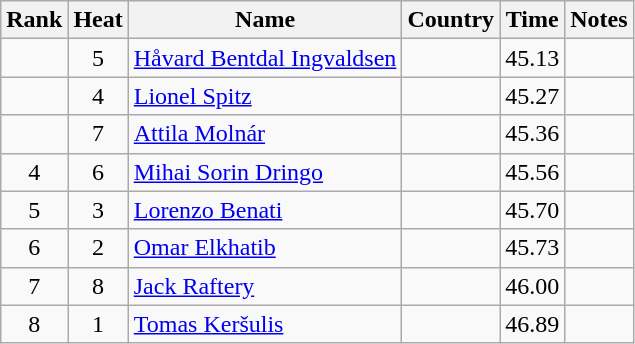<table class="wikitable sortable" style="text-align:center">
<tr>
<th>Rank</th>
<th>Heat</th>
<th>Name</th>
<th>Country</th>
<th>Time</th>
<th>Notes</th>
</tr>
<tr>
<td></td>
<td>5</td>
<td align=left><a href='#'>Håvard Bentdal Ingvaldsen</a></td>
<td align=left></td>
<td>45.13</td>
<td></td>
</tr>
<tr>
<td></td>
<td>4</td>
<td align=left><a href='#'>Lionel Spitz</a></td>
<td align=left></td>
<td>45.27</td>
<td></td>
</tr>
<tr>
<td></td>
<td>7</td>
<td align=left><a href='#'>Attila Molnár</a></td>
<td align=left></td>
<td>45.36</td>
<td></td>
</tr>
<tr>
<td>4</td>
<td>6</td>
<td align=left><a href='#'>Mihai Sorin Dringo</a></td>
<td align=left></td>
<td>45.56</td>
<td></td>
</tr>
<tr>
<td>5</td>
<td>3</td>
<td align=left><a href='#'>Lorenzo Benati</a></td>
<td align=left></td>
<td>45.70</td>
<td></td>
</tr>
<tr>
<td>6</td>
<td>2</td>
<td align=left><a href='#'>Omar Elkhatib</a></td>
<td align=left></td>
<td>45.73</td>
<td></td>
</tr>
<tr>
<td>7</td>
<td>8</td>
<td align=left><a href='#'>Jack Raftery</a></td>
<td align=left></td>
<td>46.00</td>
<td></td>
</tr>
<tr>
<td>8</td>
<td>1</td>
<td align=left><a href='#'>Tomas Keršulis</a></td>
<td align=left></td>
<td>46.89</td>
<td></td>
</tr>
</table>
